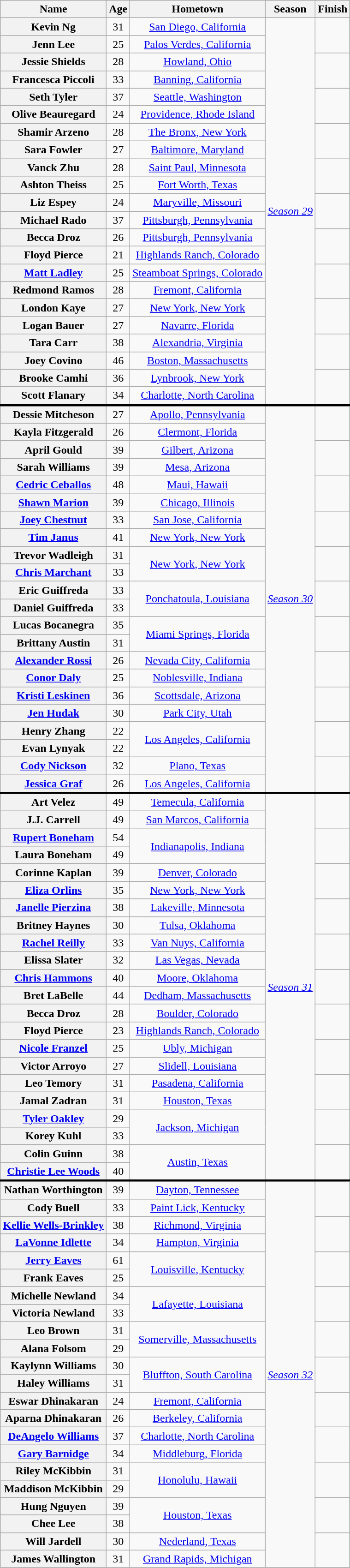<table class="wikitable sortable" style="text-align:center;">
<tr>
<th scope="col">Name</th>
<th scope="col">Age</th>
<th scope="col" class=unsortable>Hometown</th>
<th scope="col" class=unsortable>Season</th>
<th scope="col">Finish</th>
</tr>
<tr>
<th scope="row">Kevin Ng</th>
<td>31</td>
<td><a href='#'>San Diego, California</a></td>
<td rowspan="22"><a href='#'><em>Season 29</em></a></td>
<td rowspan="2"></td>
</tr>
<tr>
<th scope="row">Jenn Lee</th>
<td>25</td>
<td><a href='#'>Palos Verdes, California</a></td>
</tr>
<tr>
<th scope="row">Jessie Shields</th>
<td>28</td>
<td><a href='#'>Howland, Ohio</a></td>
<td rowspan="2"></td>
</tr>
<tr>
<th scope="row">Francesca Piccoli</th>
<td>33</td>
<td><a href='#'>Banning, California</a></td>
</tr>
<tr>
<th scope="row">Seth Tyler</th>
<td>37</td>
<td><a href='#'>Seattle, Washington</a></td>
<td rowspan="2"></td>
</tr>
<tr>
<th scope="row">Olive Beauregard</th>
<td>24</td>
<td><a href='#'>Providence, Rhode Island</a></td>
</tr>
<tr>
<th scope="row">Shamir Arzeno</th>
<td>28</td>
<td><a href='#'>The Bronx, New York</a></td>
<td rowspan="2"></td>
</tr>
<tr>
<th scope="row">Sara Fowler</th>
<td>27</td>
<td><a href='#'>Baltimore, Maryland</a></td>
</tr>
<tr>
<th scope="row">Vanck Zhu</th>
<td>28</td>
<td><a href='#'>Saint Paul, Minnesota</a></td>
<td rowspan="2"></td>
</tr>
<tr>
<th scope="row">Ashton Theiss</th>
<td>25</td>
<td><a href='#'>Fort Worth, Texas</a></td>
</tr>
<tr>
<th scope="row">Liz Espey</th>
<td>24</td>
<td><a href='#'>Maryville, Missouri</a></td>
<td rowspan="2"></td>
</tr>
<tr>
<th scope="row">Michael Rado</th>
<td>37</td>
<td><a href='#'>Pittsburgh, Pennsylvania</a></td>
</tr>
<tr>
<th scope="row">Becca Droz</th>
<td>26</td>
<td><a href='#'>Pittsburgh, Pennsylvania</a></td>
<td rowspan="2"></td>
</tr>
<tr>
<th scope="row">Floyd Pierce</th>
<td>21</td>
<td><a href='#'>Highlands Ranch, Colorado</a></td>
</tr>
<tr>
<th scope="row"><a href='#'>Matt Ladley</a></th>
<td>25</td>
<td><a href='#'>Steamboat Springs, Colorado</a></td>
<td rowspan="2"></td>
</tr>
<tr>
<th scope="row">Redmond Ramos</th>
<td>28</td>
<td><a href='#'>Fremont, California</a></td>
</tr>
<tr>
<th scope="row">London Kaye</th>
<td>27</td>
<td><a href='#'>New York, New York</a></td>
<td rowspan="2"></td>
</tr>
<tr>
<th scope="row">Logan Bauer</th>
<td>27</td>
<td><a href='#'>Navarre, Florida</a></td>
</tr>
<tr>
<th scope="row">Tara Carr</th>
<td>38</td>
<td><a href='#'>Alexandria, Virginia</a></td>
<td rowspan="2"></td>
</tr>
<tr>
<th scope="row">Joey Covino</th>
<td>46</td>
<td><a href='#'>Boston, Massachusetts</a></td>
</tr>
<tr>
<th scope="row">Brooke Camhi</th>
<td>36</td>
<td><a href='#'>Lynbrook, New York</a></td>
<td rowspan="2"></td>
</tr>
<tr>
<th scope="row">Scott Flanary</th>
<td>34</td>
<td><a href='#'>Charlotte, North Carolina</a></td>
</tr>
<tr style="border-top:3px solid">
<th scope="row">Dessie Mitcheson</th>
<td>27</td>
<td><a href='#'>Apollo, Pennsylvania</a></td>
<td rowspan="22"><a href='#'><em>Season 30</em></a></td>
<td rowspan="2"></td>
</tr>
<tr>
<th scope="row">Kayla Fitzgerald</th>
<td>26</td>
<td><a href='#'>Clermont, Florida</a></td>
</tr>
<tr>
<th scope="row">April Gould</th>
<td>39</td>
<td><a href='#'>Gilbert, Arizona</a></td>
<td rowspan="2"></td>
</tr>
<tr>
<th scope="row">Sarah Williams</th>
<td>39</td>
<td><a href='#'>Mesa, Arizona</a></td>
</tr>
<tr>
<th scope="row"><a href='#'>Cedric Ceballos</a></th>
<td>48</td>
<td><a href='#'>Maui, Hawaii</a></td>
<td rowspan="2"></td>
</tr>
<tr>
<th scope="row"><a href='#'>Shawn Marion</a></th>
<td>39</td>
<td><a href='#'>Chicago, Illinois</a></td>
</tr>
<tr>
<th scope="row"><a href='#'>Joey Chestnut</a></th>
<td>33</td>
<td><a href='#'>San Jose, California</a></td>
<td rowspan="2"></td>
</tr>
<tr>
<th scope="row"><a href='#'>Tim Janus</a></th>
<td>41</td>
<td><a href='#'>New York, New York</a></td>
</tr>
<tr>
<th scope="row">Trevor Wadleigh</th>
<td>31</td>
<td rowspan="2"><a href='#'>New York, New York</a></td>
<td rowspan="2"></td>
</tr>
<tr>
<th scope="row"><a href='#'>Chris Marchant</a></th>
<td>33</td>
</tr>
<tr>
<th scope="row">Eric Guiffreda</th>
<td>33</td>
<td rowspan="2"><a href='#'>Ponchatoula, Louisiana</a></td>
<td rowspan="2"></td>
</tr>
<tr>
<th scope="row">Daniel Guiffreda</th>
<td>33</td>
</tr>
<tr>
<th scope="row">Lucas Bocanegra</th>
<td>35</td>
<td rowspan="2"><a href='#'>Miami Springs, Florida</a></td>
<td rowspan="2"></td>
</tr>
<tr>
<th scope="row">Brittany Austin</th>
<td>31</td>
</tr>
<tr>
<th scope="row"><a href='#'>Alexander Rossi</a></th>
<td>26</td>
<td><a href='#'>Nevada City, California</a></td>
<td rowspan="2"></td>
</tr>
<tr>
<th scope="row"><a href='#'>Conor Daly</a></th>
<td>25</td>
<td><a href='#'>Noblesville, Indiana</a></td>
</tr>
<tr>
<th scope="row"><a href='#'>Kristi Leskinen</a></th>
<td>36</td>
<td><a href='#'>Scottsdale, Arizona</a></td>
<td rowspan="2"></td>
</tr>
<tr>
<th scope="row"><a href='#'>Jen Hudak</a></th>
<td>30</td>
<td><a href='#'>Park City, Utah</a></td>
</tr>
<tr>
<th scope="row">Henry Zhang</th>
<td>22</td>
<td rowspan="2"><a href='#'>Los Angeles, California</a></td>
<td rowspan="2"></td>
</tr>
<tr>
<th scope="row">Evan Lynyak</th>
<td>22</td>
</tr>
<tr>
<th scope="row"><a href='#'>Cody Nickson</a></th>
<td>32</td>
<td><a href='#'>Plano, Texas</a></td>
<td rowspan="2"></td>
</tr>
<tr>
<th scope="row"><a href='#'>Jessica Graf</a></th>
<td>26</td>
<td><a href='#'>Los Angeles, California</a></td>
</tr>
<tr style="border-top:3px solid">
<th scope="row">Art Velez</th>
<td>49</td>
<td><a href='#'>Temecula, California</a></td>
<td rowspan="22"><a href='#'><em>Season 31</em></a></td>
<td rowspan="2"></td>
</tr>
<tr>
<th scope="row">J.J. Carrell</th>
<td>49</td>
<td><a href='#'>San Marcos, California</a></td>
</tr>
<tr>
<th scope="row"><a href='#'>Rupert Boneham</a></th>
<td>54</td>
<td rowspan="2"><a href='#'>Indianapolis, Indiana</a></td>
<td rowspan="2"></td>
</tr>
<tr>
<th scope="row">Laura Boneham</th>
<td>49</td>
</tr>
<tr>
<th scope="row">Corinne Kaplan</th>
<td>39</td>
<td><a href='#'>Denver, Colorado</a></td>
<td rowspan="2"></td>
</tr>
<tr>
<th scope="row"><a href='#'>Eliza Orlins</a></th>
<td>35</td>
<td><a href='#'>New York, New York</a></td>
</tr>
<tr>
<th scope="row"><a href='#'>Janelle Pierzina</a></th>
<td>38</td>
<td><a href='#'>Lakeville, Minnesota</a></td>
<td rowspan="2"></td>
</tr>
<tr>
<th scope="row">Britney Haynes</th>
<td>30</td>
<td><a href='#'>Tulsa, Oklahoma</a></td>
</tr>
<tr>
<th scope="row"><a href='#'>Rachel Reilly</a></th>
<td>33</td>
<td><a href='#'>Van Nuys, California</a></td>
<td rowspan="2"></td>
</tr>
<tr>
<th scope="row">Elissa Slater</th>
<td>32</td>
<td><a href='#'>Las Vegas, Nevada</a></td>
</tr>
<tr>
<th scope="row"><a href='#'>Chris Hammons</a></th>
<td>40</td>
<td><a href='#'>Moore, Oklahoma</a></td>
<td rowspan="2"></td>
</tr>
<tr>
<th scope="row">Bret LaBelle</th>
<td>44</td>
<td><a href='#'>Dedham, Massachusetts</a></td>
</tr>
<tr>
<th scope="row">Becca Droz</th>
<td>28</td>
<td><a href='#'>Boulder, Colorado</a></td>
<td rowspan="2"></td>
</tr>
<tr>
<th scope="row">Floyd Pierce</th>
<td>23</td>
<td><a href='#'>Highlands Ranch, Colorado</a></td>
</tr>
<tr>
<th scope="row"><a href='#'>Nicole Franzel</a></th>
<td>25</td>
<td><a href='#'>Ubly, Michigan</a></td>
<td rowspan="2"></td>
</tr>
<tr>
<th scope="row">Victor Arroyo</th>
<td>27</td>
<td><a href='#'>Slidell, Louisiana</a></td>
</tr>
<tr>
<th scope="row">Leo Temory</th>
<td>31</td>
<td><a href='#'>Pasadena, California</a></td>
<td rowspan="2"></td>
</tr>
<tr>
<th scope="row">Jamal Zadran</th>
<td>31</td>
<td><a href='#'>Houston, Texas</a></td>
</tr>
<tr>
<th scope="row"><a href='#'>Tyler Oakley</a></th>
<td>29</td>
<td rowspan="2"><a href='#'>Jackson, Michigan</a></td>
<td rowspan="2"></td>
</tr>
<tr>
<th scope="row">Korey Kuhl</th>
<td>33</td>
</tr>
<tr>
<th scope="row">Colin Guinn</th>
<td>38</td>
<td rowspan="2"><a href='#'>Austin, Texas</a></td>
<td rowspan="2"></td>
</tr>
<tr>
<th scope="row"><a href='#'>Christie Lee Woods</a></th>
<td>40</td>
</tr>
<tr style="border-top:3px solid">
<th scope="row">Nathan Worthington</th>
<td>39</td>
<td><a href='#'>Dayton, Tennessee</a></td>
<td rowspan="22"><a href='#'><em>Season 32</em></a></td>
<td rowspan="2"></td>
</tr>
<tr>
<th scope="row">Cody Buell</th>
<td>33</td>
<td><a href='#'>Paint Lick, Kentucky</a></td>
</tr>
<tr>
<th scope="row"><a href='#'>Kellie Wells-Brinkley</a></th>
<td>38</td>
<td><a href='#'>Richmond, Virginia</a></td>
<td rowspan="2"></td>
</tr>
<tr>
<th scope="row"><a href='#'>LaVonne Idlette</a></th>
<td>34</td>
<td><a href='#'>Hampton, Virginia</a></td>
</tr>
<tr>
<th scope="row"><a href='#'>Jerry Eaves</a></th>
<td>61</td>
<td rowspan="2"><a href='#'>Louisville, Kentucky</a></td>
<td rowspan="2"></td>
</tr>
<tr>
<th scope="row">Frank Eaves</th>
<td>25</td>
</tr>
<tr>
<th scope="row">Michelle Newland</th>
<td>34</td>
<td rowspan="2"><a href='#'>Lafayette, Louisiana</a></td>
<td rowspan="2"></td>
</tr>
<tr>
<th scope="row">Victoria Newland</th>
<td>33</td>
</tr>
<tr>
<th scope="row">Leo Brown</th>
<td>31</td>
<td rowspan="2"><a href='#'>Somerville, Massachusetts</a></td>
<td rowspan="2"></td>
</tr>
<tr>
<th scope="row">Alana Folsom</th>
<td>29</td>
</tr>
<tr>
<th scope="row">Kaylynn Williams</th>
<td>30</td>
<td rowspan="2"><a href='#'>Bluffton, South Carolina</a></td>
<td rowspan="2"></td>
</tr>
<tr>
<th scope="row">Haley Williams</th>
<td>31</td>
</tr>
<tr>
<th scope="row">Eswar Dhinakaran</th>
<td>24</td>
<td><a href='#'>Fremont, California</a></td>
<td rowspan="2"></td>
</tr>
<tr>
<th scope="row">Aparna Dhinakaran</th>
<td>26</td>
<td><a href='#'>Berkeley, California</a></td>
</tr>
<tr>
<th scope="row"><a href='#'>DeAngelo Williams</a></th>
<td>37</td>
<td><a href='#'>Charlotte, North Carolina</a></td>
<td rowspan="2"></td>
</tr>
<tr>
<th scope="row"><a href='#'>Gary Barnidge</a></th>
<td>34</td>
<td><a href='#'>Middleburg, Florida</a></td>
</tr>
<tr>
<th scope="row">Riley McKibbin</th>
<td>31</td>
<td rowspan="2"><a href='#'>Honolulu, Hawaii</a></td>
<td rowspan="2"></td>
</tr>
<tr>
<th scope="row">Maddison McKibbin</th>
<td>29</td>
</tr>
<tr>
<th scope="row">Hung Nguyen</th>
<td>39</td>
<td rowspan="2"><a href='#'>Houston, Texas</a></td>
<td rowspan="2"></td>
</tr>
<tr>
<th scope="row">Chee Lee</th>
<td>38</td>
</tr>
<tr>
<th scope="row">Will Jardell</th>
<td>30</td>
<td><a href='#'>Nederland, Texas</a></td>
<td rowspan="2"></td>
</tr>
<tr>
<th scope="row">James Wallington</th>
<td>31</td>
<td><a href='#'>Grand Rapids, Michigan</a></td>
</tr>
</table>
